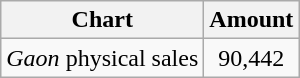<table class="wikitable">
<tr>
<th>Chart</th>
<th>Amount</th>
</tr>
<tr>
<td><em>Gaon</em> physical sales</td>
<td align="center">90,442</td>
</tr>
</table>
